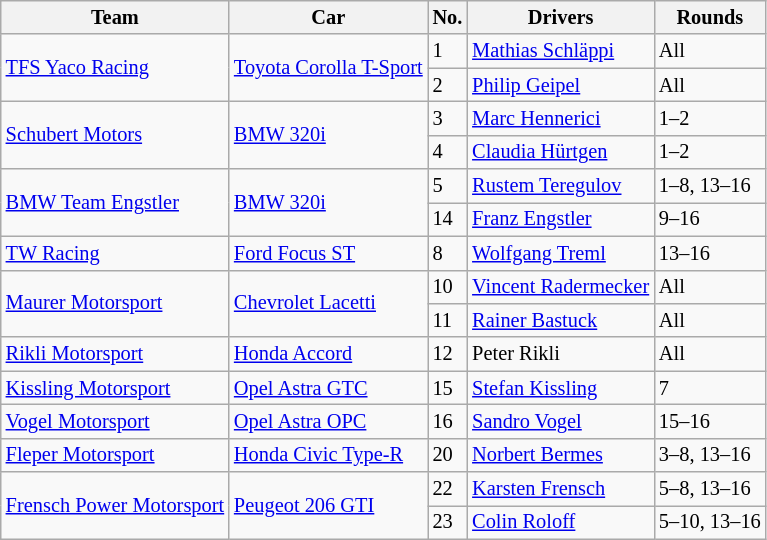<table class="wikitable" style="font-size: 85%;">
<tr>
<th>Team</th>
<th>Car</th>
<th>No.</th>
<th>Drivers</th>
<th>Rounds</th>
</tr>
<tr>
<td rowspan=2> <a href='#'>TFS Yaco Racing</a></td>
<td rowspan=2><a href='#'>Toyota Corolla T-Sport</a></td>
<td>1</td>
<td> <a href='#'>Mathias Schläppi</a></td>
<td>All</td>
</tr>
<tr>
<td>2</td>
<td> <a href='#'>Philip Geipel</a></td>
<td>All</td>
</tr>
<tr>
<td rowspan=2> <a href='#'>Schubert Motors</a></td>
<td rowspan=2><a href='#'>BMW 320i</a></td>
<td>3</td>
<td> <a href='#'>Marc Hennerici</a></td>
<td>1–2</td>
</tr>
<tr>
<td>4</td>
<td> <a href='#'>Claudia Hürtgen</a></td>
<td>1–2</td>
</tr>
<tr>
<td rowspan=2> <a href='#'>BMW Team Engstler</a></td>
<td rowspan=2><a href='#'>BMW 320i</a></td>
<td>5</td>
<td> <a href='#'>Rustem Teregulov</a></td>
<td>1–8, 13–16</td>
</tr>
<tr>
<td>14</td>
<td> <a href='#'>Franz Engstler</a></td>
<td>9–16</td>
</tr>
<tr>
<td> <a href='#'>TW Racing</a></td>
<td><a href='#'>Ford Focus ST</a></td>
<td>8</td>
<td> <a href='#'>Wolfgang Treml</a></td>
<td>13–16</td>
</tr>
<tr>
<td rowspan=2> <a href='#'>Maurer Motorsport</a></td>
<td rowspan=2><a href='#'>Chevrolet Lacetti</a></td>
<td>10</td>
<td> <a href='#'>Vincent Radermecker</a></td>
<td>All</td>
</tr>
<tr>
<td>11</td>
<td> <a href='#'>Rainer Bastuck</a></td>
<td>All</td>
</tr>
<tr>
<td> <a href='#'>Rikli Motorsport</a></td>
<td><a href='#'>Honda Accord</a></td>
<td>12</td>
<td> Peter Rikli</td>
<td>All</td>
</tr>
<tr>
<td> <a href='#'>Kissling Motorsport</a></td>
<td><a href='#'>Opel Astra GTC</a></td>
<td>15</td>
<td> <a href='#'>Stefan Kissling</a></td>
<td>7</td>
</tr>
<tr>
<td> <a href='#'>Vogel Motorsport</a></td>
<td><a href='#'>Opel Astra OPC</a></td>
<td>16</td>
<td> <a href='#'>Sandro Vogel</a></td>
<td>15–16</td>
</tr>
<tr>
<td> <a href='#'>Fleper Motorsport</a></td>
<td><a href='#'>Honda Civic Type-R</a></td>
<td>20</td>
<td> <a href='#'>Norbert Bermes</a></td>
<td>3–8, 13–16</td>
</tr>
<tr>
<td rowspan=2> <a href='#'>Frensch Power Motorsport</a></td>
<td rowspan=2><a href='#'>Peugeot 206 GTI</a></td>
<td>22</td>
<td> <a href='#'>Karsten Frensch</a></td>
<td>5–8, 13–16</td>
</tr>
<tr>
<td>23</td>
<td> <a href='#'>Colin Roloff</a></td>
<td>5–10, 13–16</td>
</tr>
</table>
